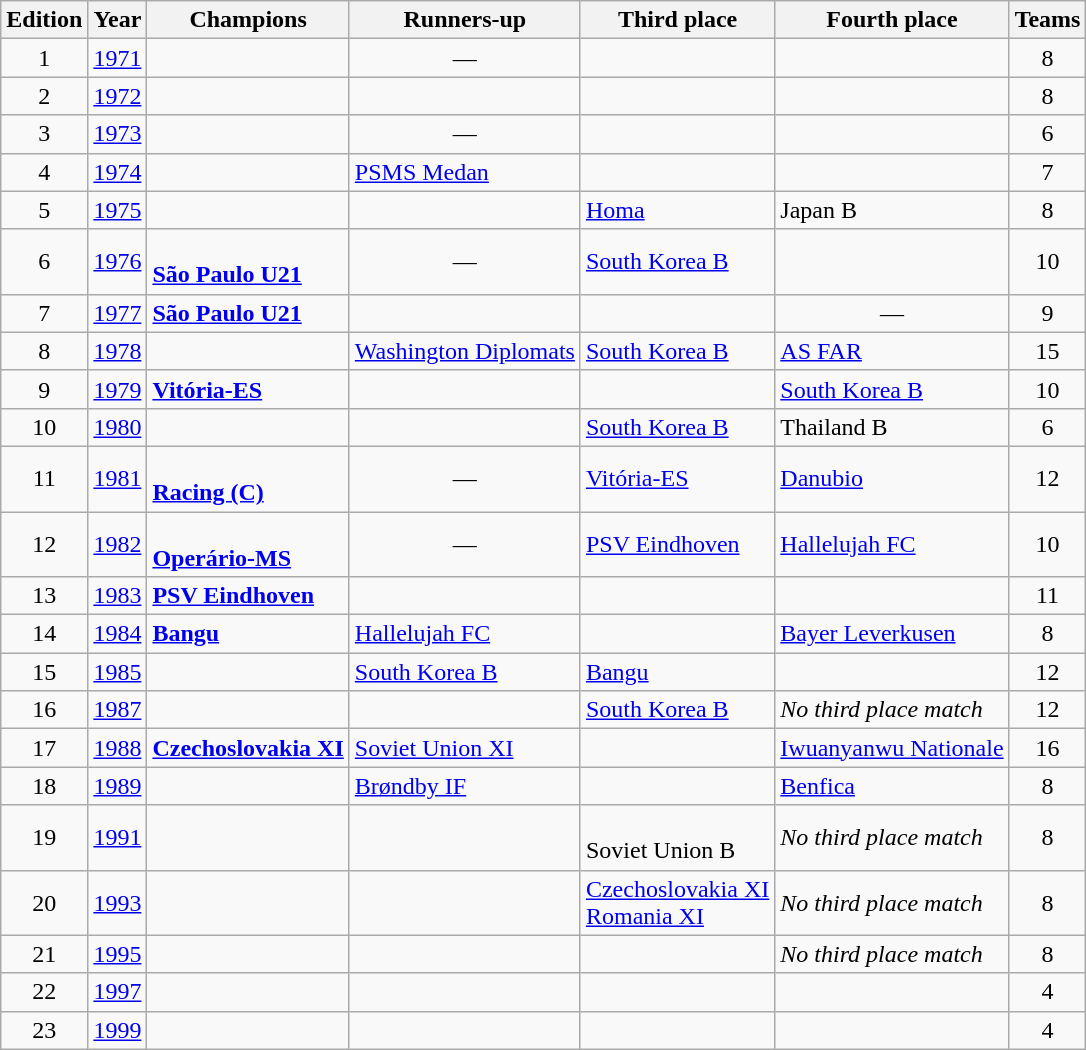<table class="wikitable sortable">
<tr>
<th>Edition</th>
<th>Year</th>
<th>Champions</th>
<th>Runners-up</th>
<th>Third place</th>
<th>Fourth place</th>
<th>Teams</th>
</tr>
<tr>
<td align="center">1</td>
<td align="center"><a href='#'>1971</a></td>
<td><strong> <br> </strong></td>
<td align="center">—</td>
<td></td>
<td></td>
<td align="center">8</td>
</tr>
<tr>
<td align="center">2</td>
<td align="center"><a href='#'>1972</a></td>
<td><strong></strong></td>
<td></td>
<td></td>
<td></td>
<td align="center">8</td>
</tr>
<tr>
<td align="center">3</td>
<td align="center"><a href='#'>1973</a></td>
<td><strong> <br> </strong></td>
<td align="center">—</td>
<td></td>
<td></td>
<td align="center">6</td>
</tr>
<tr>
<td align="center">4</td>
<td align="center"><a href='#'>1974</a></td>
<td><strong></strong></td>
<td> <a href='#'>PSMS Medan</a></td>
<td></td>
<td></td>
<td align="center">7</td>
</tr>
<tr>
<td align="center">5</td>
<td align="center"><a href='#'>1975</a></td>
<td><strong></strong></td>
<td></td>
<td> <a href='#'>Homa</a></td>
<td> Japan B</td>
<td align="center">8</td>
</tr>
<tr>
<td align="center">6</td>
<td align="center"><a href='#'>1976</a></td>
<td><strong> <br>  <a href='#'>São Paulo U21</a></strong></td>
<td align="center">—</td>
<td> <a href='#'>South Korea B</a></td>
<td></td>
<td align="center">10</td>
</tr>
<tr>
<td align="center">7</td>
<td align="center"><a href='#'>1977</a></td>
<td><strong> <a href='#'>São Paulo U21</a></strong></td>
<td></td>
<td> <br> </td>
<td align="center">—</td>
<td align="center">9</td>
</tr>
<tr>
<td align="center">8</td>
<td align="center"><a href='#'>1978</a></td>
<td><strong></strong></td>
<td> <a href='#'>Washington Diplomats</a></td>
<td> <a href='#'>South Korea B</a></td>
<td> <a href='#'>AS FAR</a></td>
<td align="center">15</td>
</tr>
<tr>
<td align="center">9</td>
<td align="center"><a href='#'>1979</a></td>
<td><strong> <a href='#'>Vitória-ES</a></strong></td>
<td></td>
<td></td>
<td> <a href='#'>South Korea B</a></td>
<td align="center">10</td>
</tr>
<tr>
<td align="center">10</td>
<td align="center"><a href='#'>1980</a></td>
<td><strong></strong></td>
<td></td>
<td> <a href='#'>South Korea B</a></td>
<td> Thailand B</td>
<td align="center">6</td>
</tr>
<tr>
<td align="center">11</td>
<td align="center"><a href='#'>1981</a></td>
<td><strong> <br>  <a href='#'>Racing (C)</a></strong></td>
<td align="center">—</td>
<td> <a href='#'>Vitória-ES</a></td>
<td> <a href='#'>Danubio</a></td>
<td align="center">12</td>
</tr>
<tr>
<td align="center">12</td>
<td align="center"><a href='#'>1982</a></td>
<td><strong> <br>  <a href='#'>Operário-MS</a></strong></td>
<td align="center">—</td>
<td> <a href='#'>PSV Eindhoven</a></td>
<td> <a href='#'>Hallelujah FC</a></td>
<td align="center">10</td>
</tr>
<tr>
<td align="center">13</td>
<td align="center"><a href='#'>1983</a></td>
<td><strong> <a href='#'>PSV Eindhoven</a></strong></td>
<td></td>
<td></td>
<td></td>
<td align="center">11</td>
</tr>
<tr>
<td align="center">14</td>
<td align="center"><a href='#'>1984</a></td>
<td><strong> <a href='#'>Bangu</a></strong></td>
<td> <a href='#'>Hallelujah FC</a></td>
<td></td>
<td> <a href='#'>Bayer Leverkusen</a></td>
<td align="center">8</td>
</tr>
<tr>
<td align="center">15</td>
<td align="center"><a href='#'>1985</a></td>
<td><strong></strong></td>
<td> <a href='#'>South Korea B</a></td>
<td> <a href='#'>Bangu</a></td>
<td></td>
<td align="center">12</td>
</tr>
<tr>
<td align="center">16</td>
<td align="center"><a href='#'>1987</a></td>
<td><strong></strong></td>
<td></td>
<td> <a href='#'>South Korea B</a><br></td>
<td><em><span>No third place match</span></em></td>
<td align="center">12</td>
</tr>
<tr>
<td align="center">17</td>
<td align="center"><a href='#'>1988</a></td>
<td><strong> <a href='#'>Czechoslovakia XI</a></strong></td>
<td> <a href='#'>Soviet Union XI</a></td>
<td></td>
<td> <a href='#'>Iwuanyanwu Nationale</a></td>
<td align="center">16</td>
</tr>
<tr>
<td align="center">18</td>
<td align="center"><a href='#'>1989</a></td>
<td><strong></strong></td>
<td> <a href='#'>Brøndby IF</a></td>
<td></td>
<td> <a href='#'>Benfica</a></td>
<td align="center">8</td>
</tr>
<tr>
<td align="center">19</td>
<td align="center"><a href='#'>1991</a></td>
<td><strong></strong></td>
<td></td>
<td><br> Soviet Union B</td>
<td><em><span>No third place match</span></em></td>
<td align="center">8</td>
</tr>
<tr>
<td align="center">20</td>
<td align="center"><a href='#'>1993</a></td>
<td><strong></strong></td>
<td></td>
<td> <a href='#'>Czechoslovakia XI</a><br> <a href='#'>Romania XI</a></td>
<td><em><span>No third place match</span></em></td>
<td align="center">8</td>
</tr>
<tr>
<td align="center">21</td>
<td align="center"><a href='#'>1995</a></td>
<td><strong></strong></td>
<td></td>
<td><br></td>
<td><em><span>No third place match</span></em></td>
<td align="center">8</td>
</tr>
<tr>
<td align="center">22</td>
<td align="center"><a href='#'>1997</a></td>
<td><strong></strong></td>
<td></td>
<td></td>
<td></td>
<td align="center">4</td>
</tr>
<tr>
<td align="center">23</td>
<td align="center"><a href='#'>1999</a></td>
<td><strong></strong></td>
<td></td>
<td></td>
<td></td>
<td align="center">4</td>
</tr>
</table>
